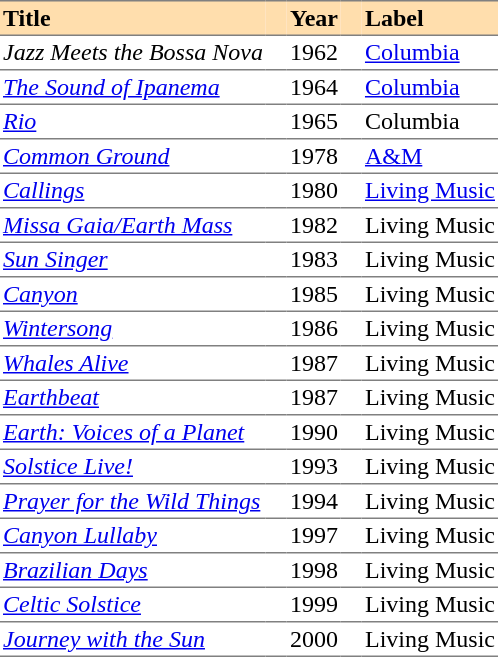<table cellspacing="0" cellpadding="2" border="0">
<tr style="background:#ffdead;">
<th align="left" style="border-bottom:1px solid grey; border-top:1px solid grey;">Title</th>
<th width="10" style="border-bottom:1px solid grey; border-top:1px solid grey;"></th>
<th align="left" style="border-bottom:1px solid grey; border-top:1px solid grey;">Year</th>
<th width="10" style="border-bottom:1px solid grey; border-top:1px solid grey;"></th>
<th align="left" style="border-bottom:1px solid grey; border-top:1px solid grey;">Label</th>
</tr>
<tr>
<td style="border-bottom:1px solid grey;"><em>Jazz Meets the Bossa Nova</em></td>
<td style="border-bottom:1px solid grey;"></td>
<td style="border-bottom:1px solid grey;">1962</td>
<td style="border-bottom:1px solid grey;"></td>
<td style="border-bottom:1px solid grey;"><a href='#'>Columbia</a></td>
</tr>
<tr>
<td style="border-bottom:1px solid grey;"><em><a href='#'>The Sound of Ipanema</a></em></td>
<td style="border-bottom:1px solid grey;"></td>
<td style="border-bottom:1px solid grey;">1964</td>
<td style="border-bottom:1px solid grey;"></td>
<td style="border-bottom:1px solid grey;"><a href='#'>Columbia</a></td>
</tr>
<tr>
<td style="border-bottom:1px solid grey;"><em><a href='#'>Rio</a></em></td>
<td style="border-bottom:1px solid grey;"></td>
<td style="border-bottom:1px solid grey;">1965</td>
<td style="border-bottom:1px solid grey;"></td>
<td style="border-bottom:1px solid grey;">Columbia</td>
</tr>
<tr>
<td style="border-bottom:1px solid grey;"><em><a href='#'>Common Ground</a></em></td>
<td style="border-bottom:1px solid grey;"></td>
<td style="border-bottom:1px solid grey;">1978</td>
<td style="border-bottom:1px solid grey;"></td>
<td style="border-bottom:1px solid grey;"><a href='#'>A&M</a></td>
</tr>
<tr>
<td style="border-bottom:1px solid grey;"><em><a href='#'>Callings</a></em></td>
<td style="border-bottom:1px solid grey;"></td>
<td style="border-bottom:1px solid grey;">1980</td>
<td style="border-bottom:1px solid grey;"></td>
<td style="border-bottom:1px solid grey;"><a href='#'>Living Music</a></td>
</tr>
<tr>
<td style="border-bottom:1px solid grey;"><em><a href='#'>Missa Gaia/Earth Mass</a></em></td>
<td style="border-bottom:1px solid grey;"></td>
<td style="border-bottom:1px solid grey;">1982</td>
<td style="border-bottom:1px solid grey;"></td>
<td style="border-bottom:1px solid grey;">Living Music</td>
</tr>
<tr>
<td style="border-bottom:1px solid grey;"><em><a href='#'>Sun Singer</a></em></td>
<td style="border-bottom:1px solid grey;"></td>
<td style="border-bottom:1px solid grey;">1983</td>
<td style="border-bottom:1px solid grey;"></td>
<td style="border-bottom:1px solid grey;">Living Music</td>
</tr>
<tr>
<td style="border-bottom:1px solid grey;"><em><a href='#'>Canyon</a></em></td>
<td style="border-bottom:1px solid grey;"></td>
<td style="border-bottom:1px solid grey;">1985</td>
<td style="border-bottom:1px solid grey;"></td>
<td style="border-bottom:1px solid grey;">Living Music</td>
</tr>
<tr>
<td style="border-bottom:1px solid grey;"><em><a href='#'>Wintersong</a></em></td>
<td style="border-bottom:1px solid grey;"></td>
<td style="border-bottom:1px solid grey;">1986</td>
<td style="border-bottom:1px solid grey;"></td>
<td style="border-bottom:1px solid grey;">Living Music</td>
</tr>
<tr>
<td style="border-bottom:1px solid grey;"><em><a href='#'>Whales Alive</a></em></td>
<td style="border-bottom:1px solid grey;"></td>
<td style="border-bottom:1px solid grey;">1987</td>
<td style="border-bottom:1px solid grey;"></td>
<td style="border-bottom:1px solid grey;">Living Music</td>
</tr>
<tr>
<td style="border-bottom:1px solid grey;"><em><a href='#'>Earthbeat</a></em></td>
<td style="border-bottom:1px solid grey;"></td>
<td style="border-bottom:1px solid grey;">1987</td>
<td style="border-bottom:1px solid grey;"></td>
<td style="border-bottom:1px solid grey;">Living Music</td>
</tr>
<tr>
<td style="border-bottom:1px solid grey;"><em><a href='#'>Earth: Voices of a Planet</a></em></td>
<td style="border-bottom:1px solid grey;"></td>
<td style="border-bottom:1px solid grey;">1990</td>
<td style="border-bottom:1px solid grey;"></td>
<td style="border-bottom:1px solid grey;">Living Music</td>
</tr>
<tr>
<td style="border-bottom:1px solid grey;"><em><a href='#'>Solstice Live!</a></em></td>
<td style="border-bottom:1px solid grey;"></td>
<td style="border-bottom:1px solid grey;">1993</td>
<td style="border-bottom:1px solid grey;"></td>
<td style="border-bottom:1px solid grey;">Living Music</td>
</tr>
<tr>
<td style="border-bottom:1px solid grey;"><em><a href='#'>Prayer for the Wild Things</a></em></td>
<td style="border-bottom:1px solid grey;"></td>
<td style="border-bottom:1px solid grey;">1994</td>
<td style="border-bottom:1px solid grey;"></td>
<td style="border-bottom:1px solid grey;">Living Music</td>
</tr>
<tr>
<td style="border-bottom:1px solid grey;"><em><a href='#'>Canyon Lullaby</a></em></td>
<td style="border-bottom:1px solid grey;"></td>
<td style="border-bottom:1px solid grey;">1997</td>
<td style="border-bottom:1px solid grey;"></td>
<td style="border-bottom:1px solid grey;">Living Music</td>
</tr>
<tr>
<td style="border-bottom:1px solid grey;"><em><a href='#'>Brazilian Days</a></em></td>
<td style="border-bottom:1px solid grey;"></td>
<td style="border-bottom:1px solid grey;">1998</td>
<td style="border-bottom:1px solid grey;"></td>
<td style="border-bottom:1px solid grey;">Living Music</td>
</tr>
<tr>
<td style="border-bottom:1px solid grey;"><em><a href='#'>Celtic Solstice</a></em></td>
<td style="border-bottom:1px solid grey;"></td>
<td style="border-bottom:1px solid grey;">1999</td>
<td style="border-bottom:1px solid grey;"></td>
<td style="border-bottom:1px solid grey;">Living Music</td>
</tr>
<tr>
<td style="border-bottom:1px solid grey;"><em><a href='#'>Journey with the Sun</a></em></td>
<td style="border-bottom:1px solid grey;"></td>
<td style="border-bottom:1px solid grey;">2000</td>
<td style="border-bottom:1px solid grey;"></td>
<td style="border-bottom:1px solid grey;">Living Music</td>
</tr>
<tr>
</tr>
</table>
